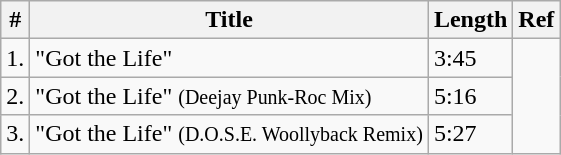<table class="wikitable">
<tr>
<th>#</th>
<th>Title</th>
<th>Length</th>
<th>Ref</th>
</tr>
<tr>
<td>1.</td>
<td>"Got the Life"</td>
<td>3:45</td>
<td rowspan="3"></td>
</tr>
<tr>
<td>2.</td>
<td>"Got the Life" <small>(Deejay Punk-Roc Mix)</small></td>
<td>5:16</td>
</tr>
<tr>
<td>3.</td>
<td>"Got the Life" <small>(D.O.S.E. Woollyback Remix)</small></td>
<td>5:27</td>
</tr>
</table>
